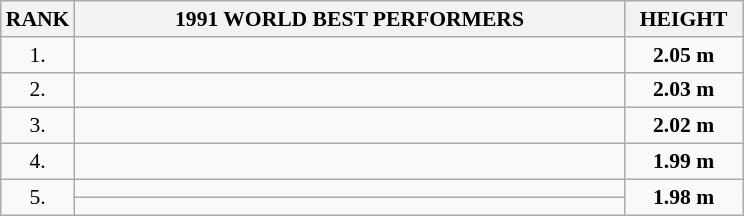<table class="wikitable" style="border-collapse: collapse; font-size: 90%;">
<tr>
<th>RANK</th>
<th align="center" style="width: 25em">1991 WORLD BEST PERFORMERS</th>
<th align="center" style="width: 5em">HEIGHT</th>
</tr>
<tr>
<td align="center">1.</td>
<td></td>
<td align="center"><strong>2.05 m</strong></td>
</tr>
<tr>
<td align="center">2.</td>
<td></td>
<td align="center"><strong>2.03 m</strong></td>
</tr>
<tr>
<td align="center">3.</td>
<td></td>
<td align="center"><strong>2.02 m</strong></td>
</tr>
<tr>
<td align="center">4.</td>
<td></td>
<td align="center"><strong>1.99 m</strong></td>
</tr>
<tr>
<td rowspan=2 align="center">5.</td>
<td></td>
<td rowspan=2 align="center"><strong>1.98 m</strong></td>
</tr>
<tr>
<td></td>
</tr>
</table>
